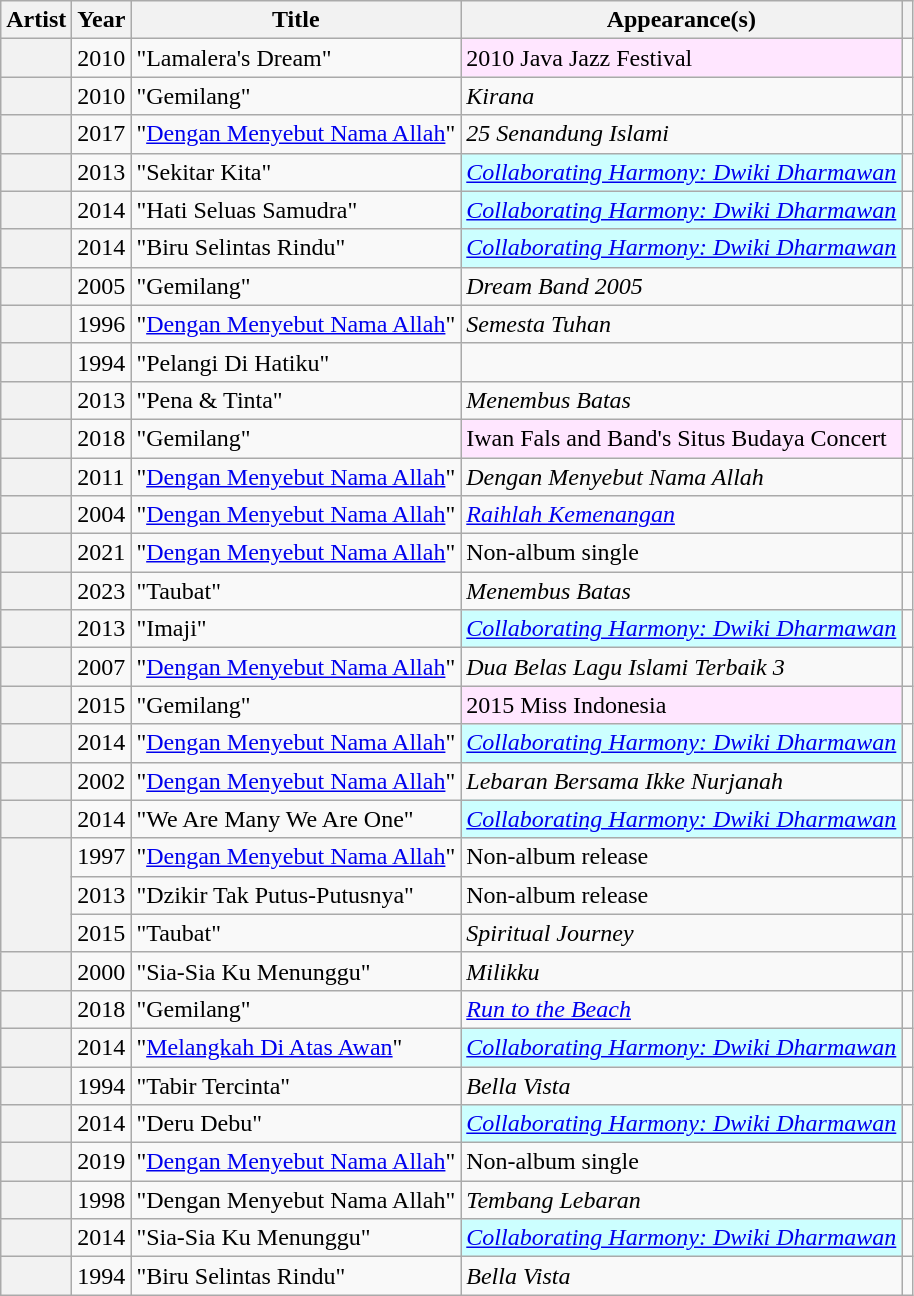<table class="wikitable sortable plainrowheaders">
<tr>
<th scope="col">Artist</th>
<th scope="col">Year</th>
<th scope="col">Title</th>
<th scope="col">Appearance(s)</th>
<th scope="col" class="unsortable"></th>
</tr>
<tr>
<th scope="row"></th>
<td>2010</td>
<td>"Lamalera's Dream"</td>
<td style="background-color:#FFE6FF">2010 Java Jazz Festival</td>
<td></td>
</tr>
<tr>
<th scope="row"></th>
<td>2010</td>
<td>"Gemilang"</td>
<td><em>Kirana</em></td>
<td></td>
</tr>
<tr>
<th scope=row></th>
<td>2017</td>
<td>"<a href='#'>Dengan Menyebut Nama Allah</a>"</td>
<td><em>25 Senandung Islami</em></td>
<td></td>
</tr>
<tr>
<th scope="row"></th>
<td>2013</td>
<td>"Sekitar Kita"</td>
<td style="background:#cff;"><em><a href='#'>Collaborating Harmony: Dwiki Dharmawan</a></em></td>
<td></td>
</tr>
<tr>
<th scope=row></th>
<td>2014</td>
<td>"Hati Seluas Samudra"</td>
<td style="background:#cff;"><em><a href='#'>Collaborating Harmony: Dwiki Dharmawan</a></em></td>
<td></td>
</tr>
<tr>
<th scope="row"></th>
<td>2014</td>
<td>"Biru Selintas Rindu"</td>
<td style="background:#cff;"><em><a href='#'>Collaborating Harmony: Dwiki Dharmawan</a></em></td>
<td></td>
</tr>
<tr>
<th scope=row></th>
<td>2005</td>
<td>"Gemilang"</td>
<td><em>Dream Band 2005</em></td>
<td></td>
</tr>
<tr>
<th scope="row"></th>
<td>1996</td>
<td>"<a href='#'>Dengan Menyebut Nama Allah</a>"</td>
<td><em>Semesta Tuhan</em></td>
<td></td>
</tr>
<tr>
<th scope="row"></th>
<td>1994</td>
<td>"Pelangi Di Hatiku"</td>
<td></td>
<td></td>
</tr>
<tr>
<th scope="row"></th>
<td>2013</td>
<td>"Pena & Tinta"</td>
<td><em>Menembus Batas</em></td>
<td></td>
</tr>
<tr>
<th scope=row></th>
<td>2018</td>
<td>"Gemilang"</td>
<td style="background-color:#FFE6FF">Iwan Fals and Band's Situs Budaya Concert</td>
<td></td>
</tr>
<tr>
<th scope=row></th>
<td>2011</td>
<td>"<a href='#'>Dengan Menyebut Nama Allah</a>"</td>
<td><em>Dengan Menyebut Nama Allah</em></td>
<td></td>
</tr>
<tr>
<th scope=row></th>
<td>2004</td>
<td>"<a href='#'>Dengan Menyebut Nama Allah</a>"</td>
<td><em><a href='#'>Raihlah Kemenangan</a></em></td>
<td></td>
</tr>
<tr>
<th scope=row></th>
<td>2021</td>
<td>"<a href='#'>Dengan Menyebut Nama Allah</a>"</td>
<td>Non-album single</td>
<td></td>
</tr>
<tr>
<th scope="row"></th>
<td>2023</td>
<td>"Taubat"</td>
<td><em>Menembus Batas</em></td>
<td></td>
</tr>
<tr>
<th scope="row"></th>
<td>2013</td>
<td>"Imaji"</td>
<td style="background:#cff;"><em><a href='#'>Collaborating Harmony: Dwiki Dharmawan</a></em></td>
<td></td>
</tr>
<tr>
<th scope=row></th>
<td>2007</td>
<td>"<a href='#'>Dengan Menyebut Nama Allah</a>"</td>
<td><em>Dua Belas Lagu Islami Terbaik 3</em></td>
<td></td>
</tr>
<tr>
<th scope=row></th>
<td>2015</td>
<td>"Gemilang"</td>
<td style="background-color:#FFE6FF">2015 Miss Indonesia</td>
<td></td>
</tr>
<tr>
<th scope="row"></th>
<td>2014</td>
<td>"<a href='#'>Dengan Menyebut Nama Allah</a>"</td>
<td style="background:#cff;"><em><a href='#'>Collaborating Harmony: Dwiki Dharmawan</a></em></td>
<td></td>
</tr>
<tr>
<th scope=row></th>
<td>2002</td>
<td>"<a href='#'>Dengan Menyebut Nama Allah</a>"</td>
<td><em>Lebaran Bersama Ikke Nurjanah</em></td>
<td></td>
</tr>
<tr>
<th scope=row></th>
<td>2014</td>
<td>"We Are Many We Are One"</td>
<td style="background:#cff;"><em><a href='#'>Collaborating Harmony: Dwiki Dharmawan</a></em></td>
<td></td>
</tr>
<tr>
<th scope="row" rowspan="3"></th>
<td>1997</td>
<td>"<a href='#'>Dengan Menyebut Nama Allah</a>"</td>
<td>Non-album release</td>
<td></td>
</tr>
<tr>
<td>2013</td>
<td>"Dzikir Tak Putus-Putusnya"</td>
<td>Non-album release</td>
<td></td>
</tr>
<tr>
<td>2015</td>
<td>"Taubat"</td>
<td><em>Spiritual Journey</em></td>
<td></td>
</tr>
<tr>
<th scope=row></th>
<td>2000</td>
<td>"Sia-Sia Ku Menunggu"</td>
<td><em>Milikku</em></td>
<td></td>
</tr>
<tr>
<th scope="row"></th>
<td>2018</td>
<td>"Gemilang"</td>
<td><em><a href='#'>Run to the Beach</a></em></td>
<td></td>
</tr>
<tr>
<th scope="row"></th>
<td>2014</td>
<td>"<a href='#'>Melangkah Di Atas Awan</a>"</td>
<td style="background:#cff;"><em><a href='#'>Collaborating Harmony: Dwiki Dharmawan</a></em></td>
<td></td>
</tr>
<tr>
<th scope=row></th>
<td>1994</td>
<td>"Tabir Tercinta"</td>
<td><em>Bella Vista</em></td>
<td></td>
</tr>
<tr>
<th scope=row></th>
<td>2014</td>
<td>"Deru Debu"</td>
<td style="background:#cff;"><em><a href='#'>Collaborating Harmony: Dwiki Dharmawan</a></em></td>
<td></td>
</tr>
<tr>
<th scope=row></th>
<td>2019</td>
<td>"<a href='#'>Dengan Menyebut Nama Allah</a>"</td>
<td>Non-album single</td>
<td></td>
</tr>
<tr>
<th scope=row></th>
<td>1998</td>
<td>"Dengan Menyebut Nama Allah"</td>
<td><em>Tembang Lebaran</em></td>
<td></td>
</tr>
<tr>
<th scope=row></th>
<td>2014</td>
<td>"Sia-Sia Ku Menunggu"</td>
<td style="background:#cff;"><em><a href='#'>Collaborating Harmony: Dwiki Dharmawan</a></em></td>
<td></td>
</tr>
<tr>
<th scope=row></th>
<td>1994</td>
<td>"Biru Selintas Rindu"</td>
<td><em>Bella Vista</em></td>
<td></td>
</tr>
</table>
